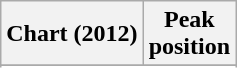<table class="wikitable sortable plainrowheaders" style="text-align:center">
<tr>
<th scope="col">Chart (2012)</th>
<th scope="col">Peak<br> position</th>
</tr>
<tr>
</tr>
<tr>
</tr>
<tr>
</tr>
</table>
